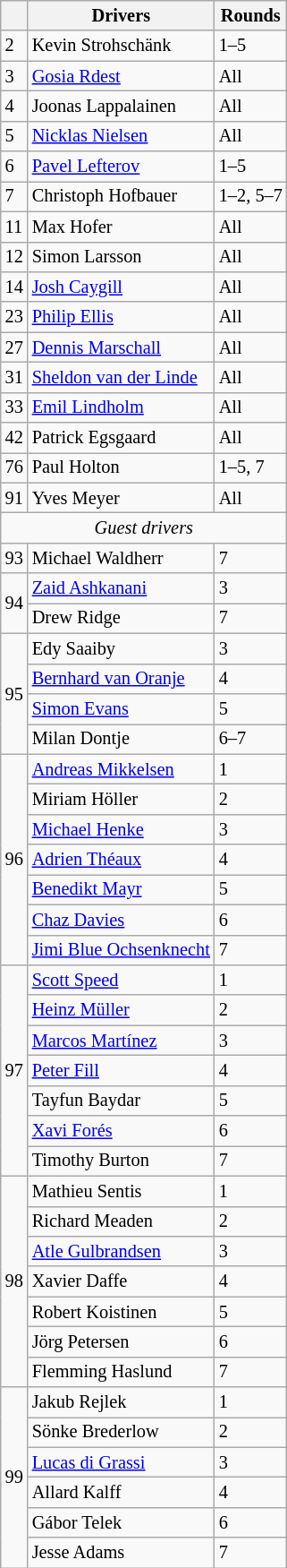<table class="wikitable" style="font-size: 85%;">
<tr>
<th></th>
<th>Drivers</th>
<th>Rounds</th>
</tr>
<tr>
<td>2</td>
<td> Kevin Strohschänk</td>
<td>1–5</td>
</tr>
<tr>
<td>3</td>
<td> <a href='#'>Gosia Rdest</a></td>
<td>All</td>
</tr>
<tr>
<td>4</td>
<td> Joonas Lappalainen</td>
<td>All</td>
</tr>
<tr>
<td>5</td>
<td> <a href='#'>Nicklas Nielsen</a></td>
<td>All</td>
</tr>
<tr>
<td>6</td>
<td> <a href='#'>Pavel Lefterov</a></td>
<td>1–5</td>
</tr>
<tr>
<td>7</td>
<td> Christoph Hofbauer</td>
<td>1–2, 5–7</td>
</tr>
<tr>
<td>11</td>
<td> Max Hofer</td>
<td>All</td>
</tr>
<tr>
<td>12</td>
<td> Simon Larsson</td>
<td>All</td>
</tr>
<tr>
<td>14</td>
<td> <a href='#'>Josh Caygill</a></td>
<td>All</td>
</tr>
<tr>
<td>23</td>
<td> <a href='#'>Philip Ellis</a></td>
<td>All</td>
</tr>
<tr>
<td>27</td>
<td> <a href='#'>Dennis Marschall</a></td>
<td>All</td>
</tr>
<tr>
<td>31</td>
<td> <a href='#'>Sheldon van der Linde</a></td>
<td>All</td>
</tr>
<tr>
<td>33</td>
<td> <a href='#'>Emil Lindholm</a></td>
<td>All</td>
</tr>
<tr>
<td>42</td>
<td> Patrick Egsgaard</td>
<td>All</td>
</tr>
<tr>
<td>76</td>
<td> Paul Holton</td>
<td>1–5, 7</td>
</tr>
<tr>
<td>91</td>
<td> Yves Meyer</td>
<td>All</td>
</tr>
<tr>
<td align=center colspan=3><em>Guest drivers</em></td>
</tr>
<tr>
<td>93</td>
<td> Michael Waldherr</td>
<td>7</td>
</tr>
<tr>
<td rowspan=2>94</td>
<td> <a href='#'>Zaid Ashkanani</a></td>
<td>3</td>
</tr>
<tr>
<td> Drew Ridge</td>
<td>7</td>
</tr>
<tr>
<td rowspan=4>95</td>
<td> Edy Saaiby</td>
<td>3</td>
</tr>
<tr>
<td> <a href='#'>Bernhard van Oranje</a></td>
<td>4</td>
</tr>
<tr>
<td> <a href='#'>Simon Evans</a></td>
<td>5</td>
</tr>
<tr>
<td> Milan Dontje</td>
<td>6–7</td>
</tr>
<tr>
<td rowspan=7>96</td>
<td> <a href='#'>Andreas Mikkelsen</a></td>
<td>1</td>
</tr>
<tr>
<td> Miriam Höller</td>
<td>2</td>
</tr>
<tr>
<td> <a href='#'>Michael Henke</a></td>
<td>3</td>
</tr>
<tr>
<td> <a href='#'>Adrien Théaux</a></td>
<td>4</td>
</tr>
<tr>
<td> <a href='#'>Benedikt Mayr</a></td>
<td>5</td>
</tr>
<tr>
<td> <a href='#'>Chaz Davies</a></td>
<td>6</td>
</tr>
<tr>
<td> <a href='#'>Jimi Blue Ochsenknecht</a></td>
<td>7</td>
</tr>
<tr>
<td rowspan=7>97</td>
<td> <a href='#'>Scott Speed</a></td>
<td>1</td>
</tr>
<tr>
<td> <a href='#'>Heinz Müller</a></td>
<td>2</td>
</tr>
<tr>
<td> <a href='#'>Marcos Martínez</a></td>
<td>3</td>
</tr>
<tr>
<td> <a href='#'>Peter Fill</a></td>
<td>4</td>
</tr>
<tr>
<td> Tayfun Baydar</td>
<td>5</td>
</tr>
<tr>
<td> <a href='#'>Xavi Forés</a></td>
<td>6</td>
</tr>
<tr>
<td> Timothy Burton</td>
<td>7</td>
</tr>
<tr>
<td rowspan=7>98</td>
<td> Mathieu Sentis</td>
<td>1</td>
</tr>
<tr>
<td> Richard Meaden</td>
<td>2</td>
</tr>
<tr>
<td> <a href='#'>Atle Gulbrandsen</a></td>
<td>3</td>
</tr>
<tr>
<td> Xavier Daffe</td>
<td>4</td>
</tr>
<tr>
<td> Robert Koistinen</td>
<td>5</td>
</tr>
<tr>
<td> Jörg Petersen</td>
<td>6</td>
</tr>
<tr>
<td> Flemming Haslund</td>
<td>7</td>
</tr>
<tr>
<td rowspan=6>99</td>
<td> Jakub Rejlek</td>
<td>1</td>
</tr>
<tr>
<td> Sönke Brederlow</td>
<td>2</td>
</tr>
<tr>
<td> <a href='#'>Lucas di Grassi</a></td>
<td>3</td>
</tr>
<tr>
<td> Allard Kalff</td>
<td>4</td>
</tr>
<tr>
<td> Gábor Telek</td>
<td>6</td>
</tr>
<tr>
<td> Jesse Adams</td>
<td>7</td>
</tr>
</table>
